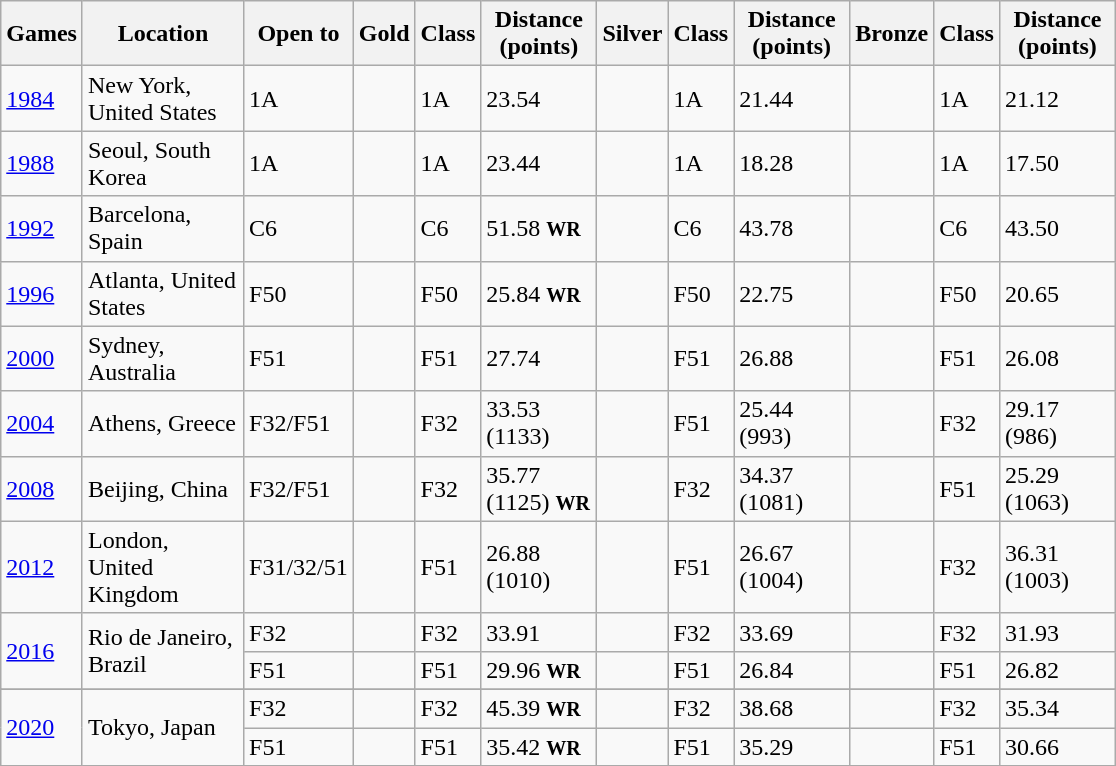<table class="wikitable">
<tr>
<th>Games</th>
<th width=100>Location</th>
<th>Open to</th>
<th bgcolor=gold>Gold</th>
<th>Class</th>
<th width=70>Distance<br>(points)</th>
<th>Silver</th>
<th>Class</th>
<th width=70>Distance<br>(points)</th>
<th>Bronze</th>
<th>Class</th>
<th width=70>Distance<br>(points)</th>
</tr>
<tr>
<td><a href='#'>1984</a></td>
<td>New York, United States</td>
<td>1A</td>
<td></td>
<td>1A</td>
<td>23.54</td>
<td></td>
<td>1A</td>
<td>21.44</td>
<td></td>
<td>1A</td>
<td>21.12</td>
</tr>
<tr>
<td><a href='#'>1988</a></td>
<td>Seoul, South Korea</td>
<td>1A</td>
<td></td>
<td>1A</td>
<td>23.44</td>
<td></td>
<td>1A</td>
<td>18.28</td>
<td></td>
<td>1A</td>
<td>17.50</td>
</tr>
<tr>
<td><a href='#'>1992</a></td>
<td>Barcelona, Spain</td>
<td>C6</td>
<td></td>
<td>C6</td>
<td>51.58 <small><strong>WR</strong></small></td>
<td></td>
<td>C6</td>
<td>43.78</td>
<td></td>
<td>C6</td>
<td>43.50</td>
</tr>
<tr>
<td><a href='#'>1996</a></td>
<td>Atlanta, United States</td>
<td>F50</td>
<td></td>
<td>F50</td>
<td>25.84 <small><strong>WR</strong></small></td>
<td></td>
<td>F50</td>
<td>22.75</td>
<td></td>
<td>F50</td>
<td>20.65</td>
</tr>
<tr>
<td><a href='#'>2000</a></td>
<td>Sydney, Australia</td>
<td>F51</td>
<td></td>
<td>F51</td>
<td>27.74</td>
<td></td>
<td>F51</td>
<td>26.88</td>
<td></td>
<td>F51</td>
<td>26.08</td>
</tr>
<tr>
<td><a href='#'>2004</a></td>
<td>Athens, Greece</td>
<td>F32/F51</td>
<td></td>
<td>F32</td>
<td>33.53<br>(1133)</td>
<td></td>
<td>F51</td>
<td>25.44<br>(993)</td>
<td></td>
<td>F32</td>
<td>29.17<br>(986)</td>
</tr>
<tr>
<td><a href='#'>2008</a></td>
<td>Beijing, China</td>
<td>F32/F51</td>
<td></td>
<td>F32</td>
<td>35.77<br>(1125) <small><strong>WR</strong></small></td>
<td></td>
<td>F32</td>
<td>34.37<br>(1081)</td>
<td></td>
<td>F51</td>
<td>25.29<br>(1063)</td>
</tr>
<tr>
<td><a href='#'>2012</a></td>
<td>London, United Kingdom</td>
<td>F31/32/51</td>
<td></td>
<td>F51</td>
<td>26.88<br>(1010)</td>
<td></td>
<td>F51</td>
<td>26.67<br>(1004)</td>
<td></td>
<td>F32</td>
<td>36.31<br>(1003)</td>
</tr>
<tr>
<td rowspan="2"><a href='#'>2016</a></td>
<td rowspan="2">Rio de Janeiro, Brazil</td>
<td>F32</td>
<td></td>
<td>F32</td>
<td>33.91</td>
<td></td>
<td>F32</td>
<td>33.69</td>
<td></td>
<td>F32</td>
<td>31.93</td>
</tr>
<tr>
<td>F51</td>
<td></td>
<td>F51</td>
<td>29.96 <small><strong>WR</strong></small></td>
<td></td>
<td>F51</td>
<td>26.84</td>
<td></td>
<td>F51</td>
<td>26.82</td>
</tr>
<tr>
</tr>
<tr>
<td rowspan="2"><a href='#'>2020</a></td>
<td rowspan="2">Tokyo, Japan</td>
<td>F32</td>
<td></td>
<td>F32</td>
<td>45.39 <small><strong>WR</strong></small></td>
<td></td>
<td>F32</td>
<td>38.68</td>
<td></td>
<td>F32</td>
<td>35.34</td>
</tr>
<tr>
<td>F51</td>
<td></td>
<td>F51</td>
<td>35.42 <small><strong>WR</strong></small></td>
<td></td>
<td>F51</td>
<td>35.29</td>
<td></td>
<td>F51</td>
<td>30.66</td>
</tr>
<tr>
</tr>
</table>
